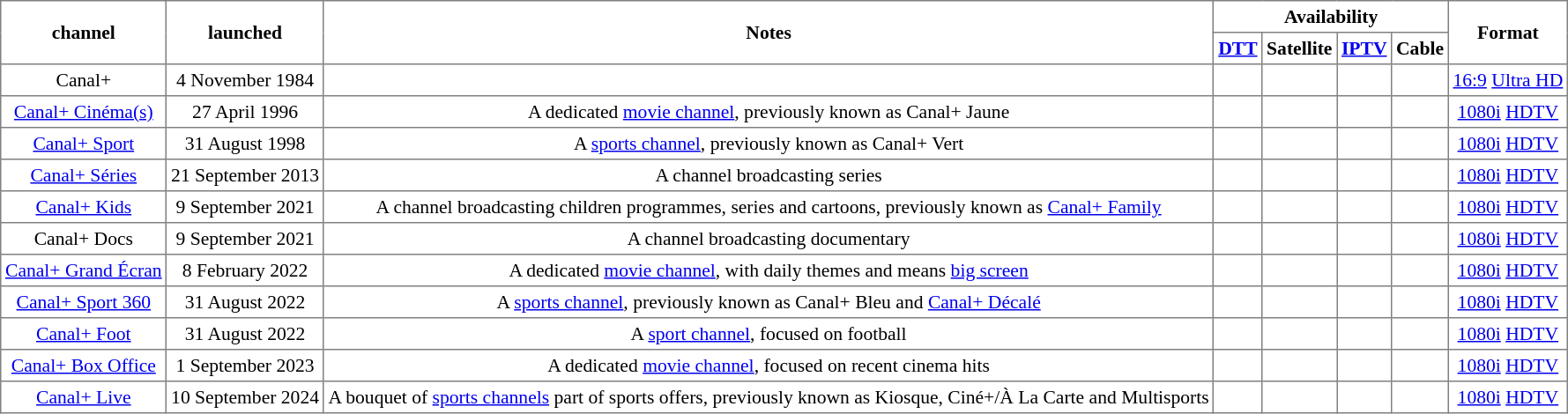<table class="toccolours unsortable" border="1" cellpadding="3" style="border-collapse:collapse; font-size: 90%; text-align:center">
<tr>
<th rowspan="2">channel</th>
<th rowspan="2">launched</th>
<th rowspan="2">Notes</th>
<th colspan="4">Availability</th>
<th rowspan="2">Format</th>
</tr>
<tr>
<td><strong> <a href='#'>DTT</a></strong></td>
<td><strong>Satellite</strong></td>
<td><strong><a href='#'>IPTV</a></strong></td>
<td><strong>Cable</strong></td>
</tr>
<tr>
<td>Canal+</td>
<td>4 November 1984</td>
<td></td>
<td></td>
<td></td>
<td></td>
<td></td>
<td><a href='#'>16:9</a> <a href='#'>Ultra HD</a></td>
</tr>
<tr>
<td><a href='#'>Canal+ Cinéma(s)</a></td>
<td>27 April 1996</td>
<td>A dedicated <a href='#'>movie channel</a>, previously known as Canal+ Jaune</td>
<td></td>
<td></td>
<td></td>
<td></td>
<td><a href='#'>1080i</a> <a href='#'>HDTV</a></td>
</tr>
<tr>
<td><a href='#'>Canal+ Sport</a></td>
<td>31 August 1998</td>
<td>A <a href='#'>sports channel</a>, previously known as Canal+ Vert</td>
<td></td>
<td></td>
<td></td>
<td></td>
<td><a href='#'>1080i</a> <a href='#'>HDTV</a></td>
</tr>
<tr>
<td><a href='#'>Canal+ Séries</a></td>
<td>21 September 2013</td>
<td>A channel broadcasting series</td>
<td></td>
<td></td>
<td></td>
<td></td>
<td><a href='#'>1080i</a> <a href='#'>HDTV</a></td>
</tr>
<tr>
<td><a href='#'>Canal+ Kids</a></td>
<td>9 September 2021</td>
<td>A channel broadcasting children programmes, series and cartoons, previously known as <a href='#'>Canal+ Family</a></td>
<td></td>
<td></td>
<td></td>
<td></td>
<td><a href='#'>1080i</a> <a href='#'>HDTV</a></td>
</tr>
<tr>
<td>Canal+ Docs</td>
<td>9 September 2021</td>
<td>A channel broadcasting documentary</td>
<td></td>
<td></td>
<td></td>
<td></td>
<td><a href='#'>1080i</a> <a href='#'>HDTV</a></td>
</tr>
<tr>
<td><a href='#'>Canal+ Grand Écran</a></td>
<td>8 February 2022</td>
<td>A dedicated <a href='#'>movie channel</a>, with daily themes and means <a href='#'>big screen</a></td>
<td></td>
<td></td>
<td></td>
<td></td>
<td><a href='#'>1080i</a> <a href='#'>HDTV</a></td>
</tr>
<tr>
<td><a href='#'>Canal+ Sport 360</a></td>
<td>31 August 2022</td>
<td>A <a href='#'>sports channel</a>, previously known as Canal+ Bleu and <a href='#'>Canal+ Décalé</a></td>
<td></td>
<td></td>
<td></td>
<td></td>
<td><a href='#'>1080i</a> <a href='#'>HDTV</a></td>
</tr>
<tr>
<td><a href='#'>Canal+ Foot</a></td>
<td>31 August 2022</td>
<td>A <a href='#'>sport channel</a>, focused on football</td>
<td></td>
<td></td>
<td></td>
<td></td>
<td><a href='#'>1080i</a> <a href='#'>HDTV</a></td>
</tr>
<tr>
<td><a href='#'>Canal+ Box Office</a></td>
<td>1 September 2023</td>
<td>A dedicated <a href='#'>movie channel</a>, focused on recent cinema hits</td>
<td></td>
<td></td>
<td></td>
<td></td>
<td><a href='#'>1080i</a> <a href='#'>HDTV</a></td>
</tr>
<tr>
<td><a href='#'>Canal+ Live</a></td>
<td>10 September 2024</td>
<td>A bouquet of <a href='#'>sports channels</a> part of sports offers, previously known as Kiosque, Ciné+/À La Carte and Multisports</td>
<td></td>
<td></td>
<td></td>
<td></td>
<td><a href='#'>1080i</a> <a href='#'>HDTV</a></td>
</tr>
</table>
